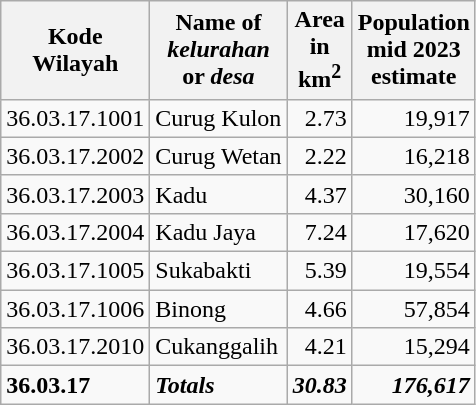<table class="wikitable">
<tr>
<th>Kode <br>Wilayah</th>
<th>Name of<br><em>kelurahan</em> <br>or <em>desa</em></th>
<th>Area <br>in <br>km<sup>2</sup></th>
<th>Population<br>mid 2023<br>estimate</th>
</tr>
<tr>
<td>36.03.17.1001</td>
<td>Curug Kulon</td>
<td align="right">2.73</td>
<td align="right">19,917</td>
</tr>
<tr>
<td>36.03.17.2002</td>
<td>Curug Wetan</td>
<td align="right">2.22</td>
<td align="right">16,218</td>
</tr>
<tr>
<td>36.03.17.2003</td>
<td>Kadu</td>
<td align="right">4.37</td>
<td align="right">30,160</td>
</tr>
<tr>
<td>36.03.17.2004</td>
<td>Kadu Jaya</td>
<td align="right">7.24</td>
<td align="right">17,620</td>
</tr>
<tr>
<td>36.03.17.1005</td>
<td>Sukabakti</td>
<td align="right">5.39</td>
<td align="right">19,554</td>
</tr>
<tr>
<td>36.03.17.1006</td>
<td>Binong</td>
<td align="right">4.66</td>
<td align="right">57,854</td>
</tr>
<tr>
<td>36.03.17.2010</td>
<td>Cukanggalih</td>
<td align="right">4.21</td>
<td align="right">15,294</td>
</tr>
<tr>
<td><strong>36.03.17</strong></td>
<td><strong><em>Totals</em></strong></td>
<td align="right"><strong><em>30.83</em></strong></td>
<td align="right"><strong><em>176,617</em></strong></td>
</tr>
</table>
